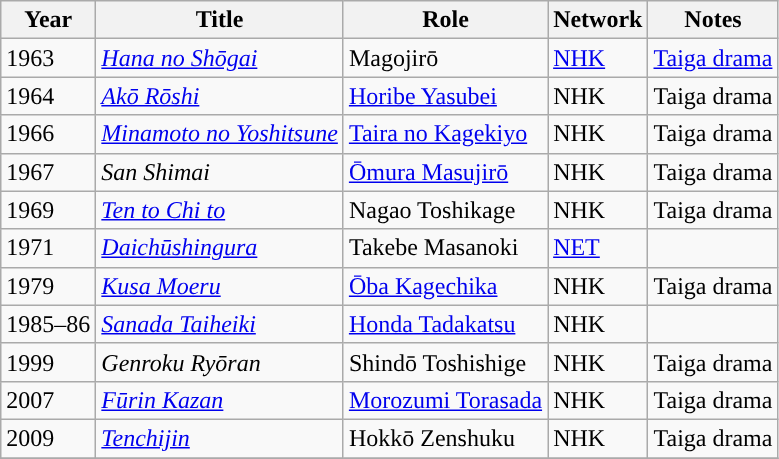<table class="wikitable">
<tr>
<th>Year</th>
<th>Title</th>
<th>Role</th>
<th>Network</th>
<th>Notes</th>
</tr>
<tr>
<td>1963</td>
<td><em><a href='#'>Hana no Shōgai</a></em></td>
<td>Magojirō</td>
<td><a href='#'>NHK</a></td>
<td><a href='#'>Taiga drama</a></td>
</tr>
<tr>
<td>1964</td>
<td><em><a href='#'>Akō Rōshi</a></em></td>
<td><a href='#'>Horibe Yasubei</a></td>
<td>NHK</td>
<td>Taiga drama</td>
</tr>
<tr>
<td>1966</td>
<td><em><a href='#'>Minamoto no Yoshitsune</a></em></td>
<td><a href='#'>Taira no Kagekiyo</a></td>
<td>NHK</td>
<td>Taiga drama</td>
</tr>
<tr>
<td>1967</td>
<td><em>San Shimai</em></td>
<td><a href='#'>Ōmura Masujirō</a></td>
<td>NHK</td>
<td>Taiga drama</td>
</tr>
<tr>
<td>1969</td>
<td><em><a href='#'>Ten to Chi to</a></em></td>
<td>Nagao Toshikage</td>
<td>NHK</td>
<td>Taiga drama</td>
</tr>
<tr>
<td>1971</td>
<td><em><a href='#'>Daichūshingura</a></em></td>
<td>Takebe Masanoki</td>
<td><a href='#'>NET</a></td>
<td></td>
</tr>
<tr>
<td>1979</td>
<td><em><a href='#'>Kusa Moeru</a></em></td>
<td><a href='#'>Ōba Kagechika</a></td>
<td>NHK</td>
<td>Taiga drama</td>
</tr>
<tr>
<td>1985–86</td>
<td><em><a href='#'>Sanada Taiheiki</a></em></td>
<td><a href='#'>Honda Tadakatsu</a></td>
<td>NHK</td>
<td></td>
</tr>
<tr>
<td>1999</td>
<td><em>Genroku Ryōran</em></td>
<td>Shindō Toshishige</td>
<td>NHK</td>
<td>Taiga drama</td>
</tr>
<tr>
<td>2007</td>
<td><em><a href='#'>Fūrin Kazan</a></em></td>
<td><a href='#'>Morozumi Torasada</a></td>
<td>NHK</td>
<td>Taiga drama</td>
</tr>
<tr>
<td>2009</td>
<td><em><a href='#'>Tenchijin</a></em></td>
<td>Hokkō Zenshuku</td>
<td>NHK</td>
<td>Taiga drama</td>
</tr>
<tr>
</tr>
</table>
